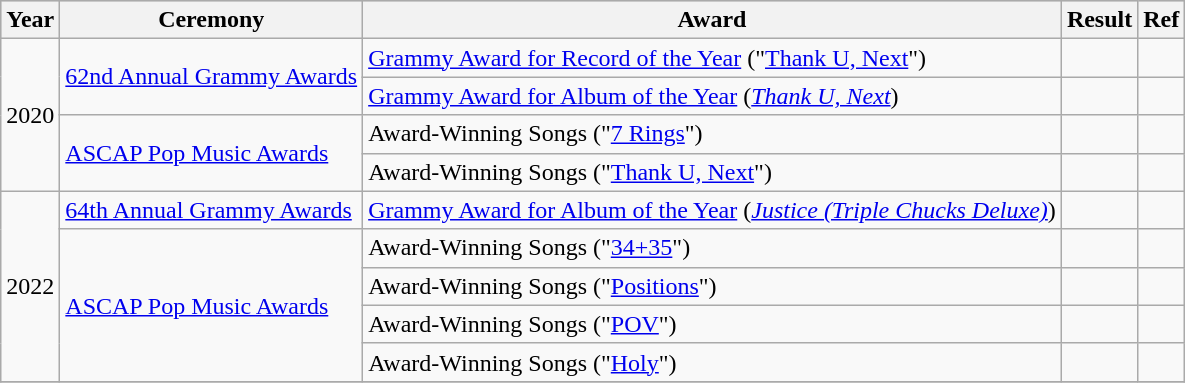<table class="wikitable">
<tr style="background:#ccc; text-align:center;">
<th scope="col">Year</th>
<th scope="col">Ceremony</th>
<th scope="col">Award</th>
<th scope="col">Result</th>
<th>Ref</th>
</tr>
<tr>
<td rowspan="4">2020</td>
<td rowspan="2"><a href='#'>62nd Annual Grammy Awards</a></td>
<td><a href='#'>Grammy Award for Record of the Year</a> ("<a href='#'>Thank U, Next</a>")</td>
<td></td>
<td style="text-align:center;"></td>
</tr>
<tr>
<td><a href='#'>Grammy Award for Album of the Year</a> (<em><a href='#'>Thank U, Next</a></em>)</td>
<td></td>
<td style="text-align:center;"></td>
</tr>
<tr>
<td rowspan="2"><a href='#'>ASCAP Pop Music Awards</a></td>
<td>Award-Winning Songs ("<a href='#'>7 Rings</a>")</td>
<td></td>
<td style="text-align:center;"></td>
</tr>
<tr>
<td>Award-Winning Songs ("<a href='#'>Thank U, Next</a>")</td>
<td></td>
<td style="text-align:center;"></td>
</tr>
<tr>
<td rowspan="5">2022</td>
<td><a href='#'>64th Annual Grammy Awards</a></td>
<td><a href='#'>Grammy Award for Album of the Year</a> (<em><a href='#'>Justice (Triple Chucks Deluxe)</a></em>)</td>
<td></td>
<td style="text-align:center;"></td>
</tr>
<tr>
<td rowspan="4"><a href='#'>ASCAP Pop Music Awards</a></td>
<td>Award-Winning Songs ("<a href='#'>34+35</a>")</td>
<td></td>
<td style="text-align:center;"></td>
</tr>
<tr>
<td>Award-Winning Songs ("<a href='#'>Positions</a>")</td>
<td></td>
<td style="text-align:center;"></td>
</tr>
<tr>
<td>Award-Winning Songs ("<a href='#'>POV</a>")</td>
<td></td>
<td style="text-align:center;"></td>
</tr>
<tr>
<td>Award-Winning Songs ("<a href='#'>Holy</a>")</td>
<td></td>
<td style="text-align:center;"></td>
</tr>
<tr>
</tr>
</table>
